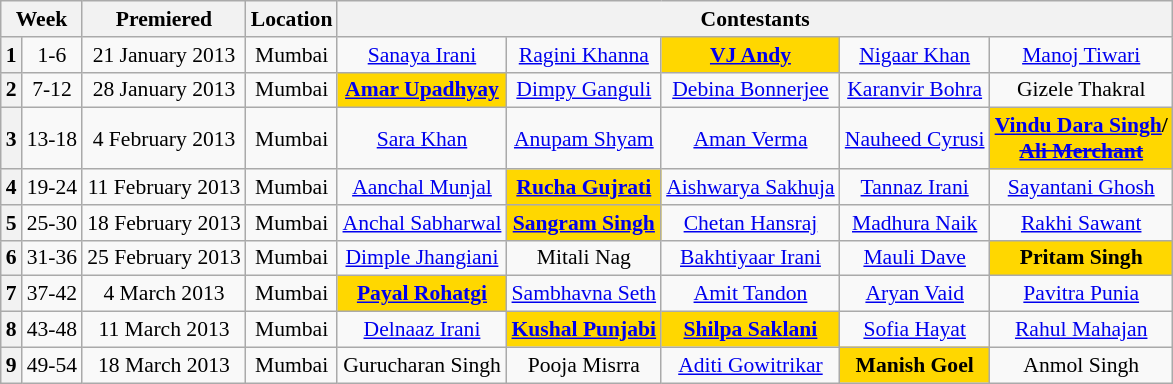<table class="wikitable" style="font-size:90%; text-align:center">
<tr>
<th colspan="2">Week</th>
<th>Premiered</th>
<th>Location</th>
<th colspan="5">Contestants</th>
</tr>
<tr>
<th>1</th>
<td>1-6</td>
<td>21 January 2013</td>
<td>Mumbai</td>
<td><a href='#'>Sanaya Irani</a></td>
<td><a href='#'>Ragini Khanna</a></td>
<td bgcolor=gold><strong><a href='#'>VJ Andy</a></strong></td>
<td><a href='#'>Nigaar Khan</a></td>
<td><a href='#'>Manoj Tiwari</a></td>
</tr>
<tr>
<th>2</th>
<td>7-12</td>
<td>28 January 2013</td>
<td>Mumbai</td>
<td bgcolor=gold><strong><a href='#'>Amar Upadhyay</a></strong></td>
<td><a href='#'>Dimpy Ganguli</a></td>
<td><a href='#'>Debina Bonnerjee</a></td>
<td><a href='#'>Karanvir Bohra</a></td>
<td>Gizele Thakral</td>
</tr>
<tr>
<th>3</th>
<td>13-18</td>
<td>4 February 2013</td>
<td>Mumbai</td>
<td><a href='#'>Sara Khan</a></td>
<td><a href='#'>Anupam Shyam</a></td>
<td><a href='#'>Aman Verma</a></td>
<td><a href='#'>Nauheed Cyrusi</a></td>
<td bgcolor=gold><strong><a href='#'>Vindu Dara Singh</a>/<br><a href='#'><s>Ali Merchant</s></a></strong></td>
</tr>
<tr>
<th>4</th>
<td>19-24</td>
<td>11 February 2013</td>
<td>Mumbai</td>
<td><a href='#'>Aanchal Munjal</a></td>
<td bgcolor=gold><strong><a href='#'>Rucha Gujrati</a></strong></td>
<td><a href='#'>Aishwarya Sakhuja</a></td>
<td><a href='#'>Tannaz Irani</a></td>
<td><a href='#'>Sayantani Ghosh</a></td>
</tr>
<tr>
<th>5</th>
<td>25-30</td>
<td>18 February 2013</td>
<td>Mumbai</td>
<td><a href='#'>Anchal Sabharwal</a></td>
<td bgcolor=gold><strong><a href='#'>Sangram Singh</a></strong></td>
<td><a href='#'>Chetan Hansraj</a></td>
<td><a href='#'>Madhura Naik</a></td>
<td><a href='#'>Rakhi Sawant</a></td>
</tr>
<tr>
<th>6</th>
<td>31-36</td>
<td>25 February 2013</td>
<td>Mumbai</td>
<td><a href='#'>Dimple Jhangiani</a></td>
<td>Mitali Nag</td>
<td><a href='#'>Bakhtiyaar Irani</a></td>
<td><a href='#'>Mauli Dave</a></td>
<td bgcolor=gold><strong>Pritam Singh</strong></td>
</tr>
<tr>
<th>7</th>
<td>37-42</td>
<td>4 March 2013</td>
<td>Mumbai</td>
<td bgcolor=gold><strong><a href='#'>Payal Rohatgi</a></strong></td>
<td><a href='#'>Sambhavna Seth</a></td>
<td><a href='#'>Amit Tandon</a></td>
<td><a href='#'>Aryan Vaid</a></td>
<td><a href='#'>Pavitra Punia</a></td>
</tr>
<tr>
<th>8</th>
<td>43-48</td>
<td>11 March 2013</td>
<td>Mumbai</td>
<td><a href='#'>Delnaaz Irani</a></td>
<td bgcolor=gold><strong><a href='#'>Kushal Punjabi</a></strong></td>
<td bgcolor=gold><strong><a href='#'>Shilpa Saklani</a></strong></td>
<td><a href='#'>Sofia Hayat</a></td>
<td><a href='#'>Rahul Mahajan</a></td>
</tr>
<tr>
<th>9</th>
<td>49-54</td>
<td>18 March 2013</td>
<td>Mumbai</td>
<td>Gurucharan Singh</td>
<td>Pooja Misrra</td>
<td><a href='#'>Aditi Gowitrikar</a></td>
<td bgcolor=gold><strong>Manish Goel</strong></td>
<td>Anmol Singh</td>
</tr>
</table>
